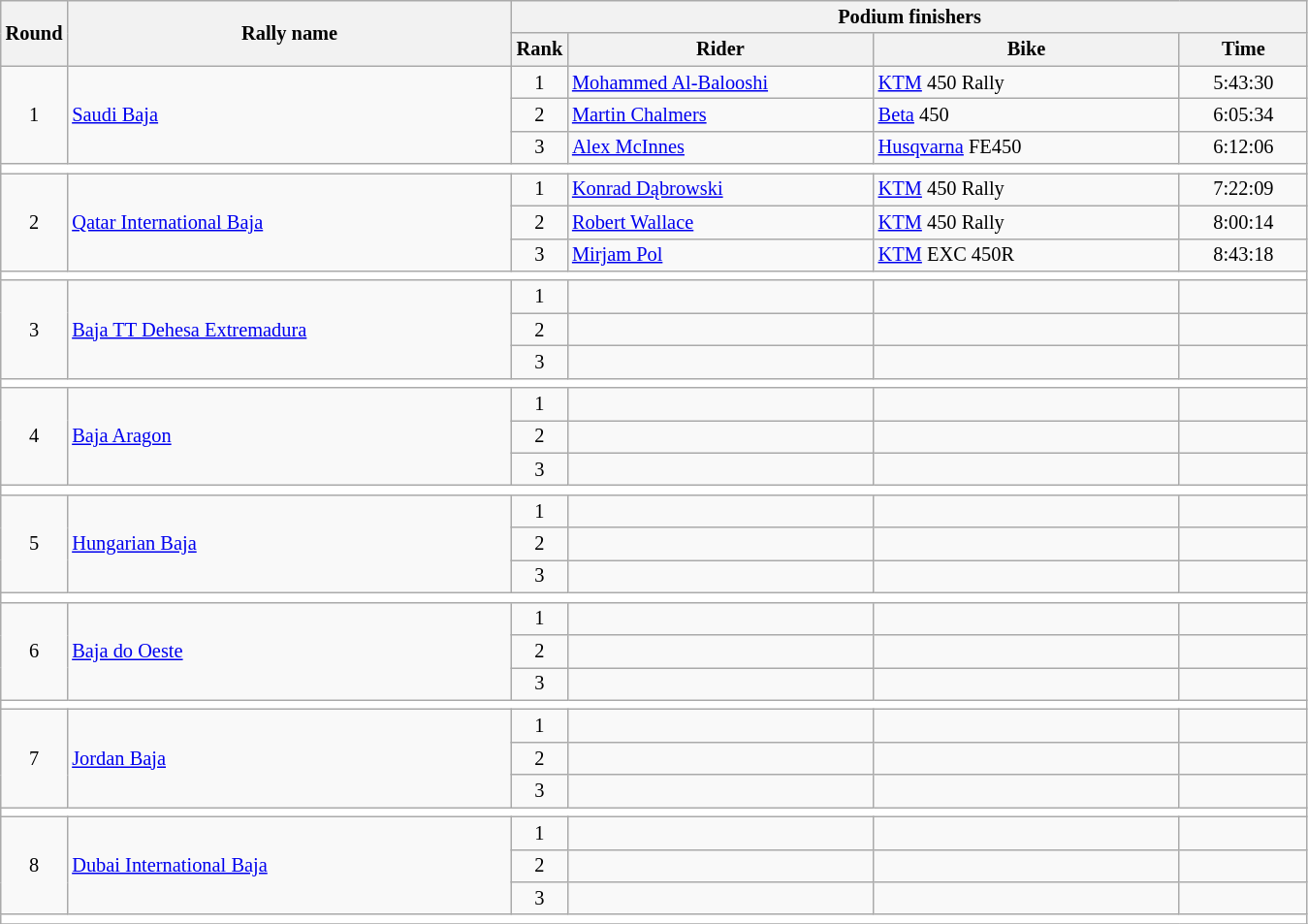<table class="wikitable" style="font-size:85%;">
<tr>
<th rowspan=2>Round</th>
<th style="width:22em" rowspan=2>Rally name</th>
<th colspan=4>Podium finishers</th>
</tr>
<tr>
<th>Rank</th>
<th style="width:15em">Rider</th>
<th style="width:15em">Bike</th>
<th style="width:6em">Time</th>
</tr>
<tr>
<td rowspan=3 align=center>1</td>
<td rowspan=3> <a href='#'>Saudi Baja</a></td>
<td align=center>1</td>
<td> <a href='#'>Mohammed Al-Balooshi</a></td>
<td><a href='#'>KTM</a> 450 Rally</td>
<td align=center>5:43:30</td>
</tr>
<tr>
<td align=center>2</td>
<td> <a href='#'>Martin Chalmers</a></td>
<td><a href='#'>Beta</a> 450</td>
<td align=center>6:05:34</td>
</tr>
<tr>
<td align=center>3</td>
<td> <a href='#'>Alex McInnes</a></td>
<td><a href='#'>Husqvarna</a> FE450</td>
<td align=center>6:12:06</td>
</tr>
<tr style="background:white;">
<td colspan="6"></td>
</tr>
<tr>
<td rowspan=3 align=center>2</td>
<td rowspan=3> <a href='#'>Qatar International Baja</a></td>
<td align=center>1</td>
<td> <a href='#'>Konrad Dąbrowski</a></td>
<td><a href='#'>KTM</a> 450 Rally</td>
<td align=center>7:22:09</td>
</tr>
<tr>
<td align=center>2</td>
<td> <a href='#'>Robert Wallace</a></td>
<td><a href='#'>KTM</a> 450 Rally</td>
<td align=center>8:00:14</td>
</tr>
<tr>
<td align=center>3</td>
<td> <a href='#'>Mirjam Pol</a></td>
<td><a href='#'>KTM</a> EXC 450R</td>
<td align=center>8:43:18</td>
</tr>
<tr style="background:white;">
<td colspan="6"></td>
</tr>
<tr>
<td rowspan=3 align=center>3</td>
<td rowspan=3> <a href='#'>Baja TT Dehesa Extremadura</a></td>
<td align=center>1</td>
<td></td>
<td></td>
<td align=center></td>
</tr>
<tr>
<td align=center>2</td>
<td></td>
<td></td>
<td align=center></td>
</tr>
<tr>
<td align=center>3</td>
<td></td>
<td></td>
<td align=center></td>
</tr>
<tr style="background:white;">
<td colspan="6"></td>
</tr>
<tr>
<td rowspan=3 align=center>4</td>
<td rowspan=3> <a href='#'>Baja Aragon</a></td>
<td align=center>1</td>
<td></td>
<td></td>
<td align=center></td>
</tr>
<tr>
<td align=center>2</td>
<td></td>
<td></td>
<td align=center></td>
</tr>
<tr>
<td align=center>3</td>
<td></td>
<td></td>
<td align=center></td>
</tr>
<tr style="background:white;">
<td colspan="6"></td>
</tr>
<tr>
<td rowspan=3 align=center>5</td>
<td rowspan=3> <a href='#'>Hungarian Baja</a></td>
<td align=center>1</td>
<td></td>
<td></td>
<td align=center></td>
</tr>
<tr>
<td align=center>2</td>
<td></td>
<td></td>
<td align=center></td>
</tr>
<tr>
<td align=center>3</td>
<td></td>
<td></td>
<td align=center></td>
</tr>
<tr style="background:white;">
<td colspan="6"></td>
</tr>
<tr>
<td rowspan=3 align=center>6</td>
<td rowspan=3> <a href='#'>Baja do Oeste</a></td>
<td align=center>1</td>
<td></td>
<td></td>
<td align=center></td>
</tr>
<tr>
<td align=center>2</td>
<td></td>
<td></td>
<td align=center></td>
</tr>
<tr>
<td align=center>3</td>
<td></td>
<td></td>
<td align=center></td>
</tr>
<tr style="background:white;">
<td colspan="6"></td>
</tr>
<tr>
<td rowspan=3 align=center>7</td>
<td rowspan=3> <a href='#'>Jordan Baja</a></td>
<td align=center>1</td>
<td></td>
<td></td>
<td align=center></td>
</tr>
<tr>
<td align=center>2</td>
<td></td>
<td></td>
<td align=center></td>
</tr>
<tr>
<td align=center>3</td>
<td></td>
<td></td>
<td align=center></td>
</tr>
<tr style="background:white;">
<td colspan="6"></td>
</tr>
<tr>
<td rowspan=3 align=center>8</td>
<td rowspan=3> <a href='#'>Dubai International Baja</a></td>
<td align=center>1</td>
<td></td>
<td></td>
<td align=center></td>
</tr>
<tr>
<td align=center>2</td>
<td></td>
<td></td>
<td align=center></td>
</tr>
<tr>
<td align=center>3</td>
<td></td>
<td></td>
<td align=center></td>
</tr>
<tr style="background:white;">
<td colspan="6"></td>
</tr>
<tr>
</tr>
</table>
